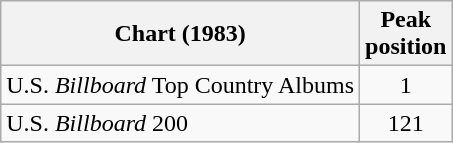<table class="wikitable">
<tr>
<th>Chart (1983)</th>
<th>Peak<br>position</th>
</tr>
<tr>
<td>U.S. <em>Billboard</em> Top Country Albums</td>
<td align="center">1</td>
</tr>
<tr>
<td>U.S. <em>Billboard</em> 200</td>
<td align="center">121</td>
</tr>
</table>
